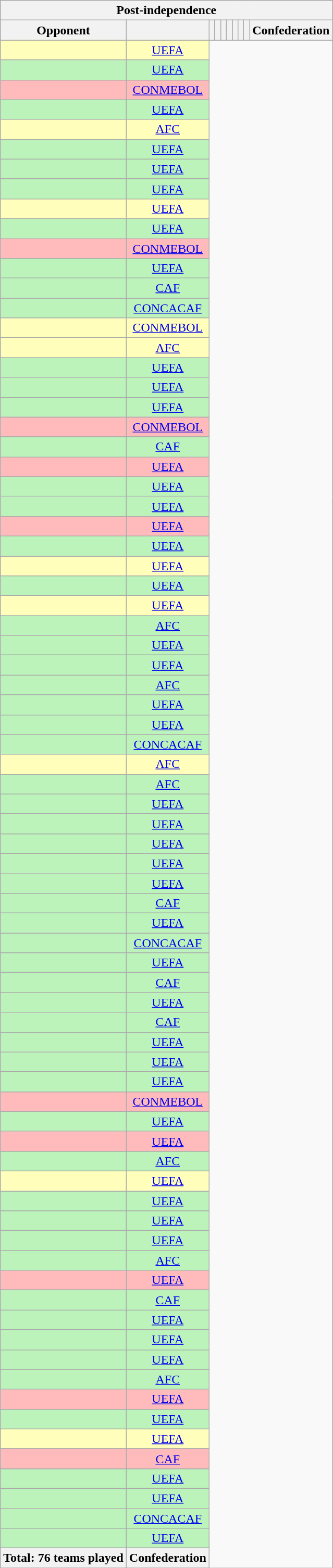<table class="wikitable sortable" style="text-align: center">
<tr>
<th colspan="10">Post-independence</th>
</tr>
<tr style="color:black;">
<th>Opponent</th>
<th></th>
<th></th>
<th></th>
<th></th>
<th></th>
<th></th>
<th></th>
<th></th>
<th>Confederation</th>
</tr>
<tr bgcolor="#ffffbb">
<td style="text-align:left;"><br></td>
<td><a href='#'>UEFA</a></td>
</tr>
<tr bgcolor="#bbf3bb">
<td style="text-align:left;"><br></td>
<td><a href='#'>UEFA</a></td>
</tr>
<tr bgcolor="#ffbbbb">
<td style="text-align:left;"><br></td>
<td><a href='#'>CONMEBOL</a></td>
</tr>
<tr bgcolor="#bbf3bb">
<td style="text-align:left;"><br></td>
<td><a href='#'>UEFA</a></td>
</tr>
<tr bgcolor="#ffffbb">
<td style="text-align:left;"><br></td>
<td><a href='#'>AFC</a></td>
</tr>
<tr bgcolor="#bbf3bb">
<td style="text-align:left;"><br></td>
<td><a href='#'>UEFA</a></td>
</tr>
<tr bgcolor="#bbf3bb">
<td style="text-align:left;"><br></td>
<td><a href='#'>UEFA</a></td>
</tr>
<tr bgcolor="#bbf3bb">
<td style="text-align:left;"><br></td>
<td><a href='#'>UEFA</a></td>
</tr>
<tr bgcolor="#ffffbb">
<td style="text-align:left;"><br></td>
<td><a href='#'>UEFA</a></td>
</tr>
<tr bgcolor="#bbf3bb">
<td style="text-align:left;"><br></td>
<td><a href='#'>UEFA</a></td>
</tr>
<tr bgcolor="#ffbbbb">
<td style="text-align:left;"><br></td>
<td><a href='#'>CONMEBOL</a></td>
</tr>
<tr bgcolor="#bbf3bb">
<td style="text-align:left;"><br></td>
<td><a href='#'>UEFA</a></td>
</tr>
<tr bgcolor="#bbf3bb">
<td style="text-align:left;"><br></td>
<td><a href='#'>CAF</a></td>
</tr>
<tr bgcolor="#bbf3bb">
<td style="text-align:left;"><br></td>
<td><a href='#'>CONCACAF</a></td>
</tr>
<tr bgcolor="#ffffbb">
<td style="text-align:left;"><br></td>
<td><a href='#'>CONMEBOL</a></td>
</tr>
<tr bgcolor="#ffffbb">
<td style="text-align:left;"><br></td>
<td><a href='#'>AFC</a></td>
</tr>
<tr bgcolor="#bbf3bb">
<td style="text-align:left;"><br></td>
<td><a href='#'>UEFA</a></td>
</tr>
<tr bgcolor="#bbf3bb">
<td style="text-align:left;"><br></td>
<td><a href='#'>UEFA</a></td>
</tr>
<tr bgcolor="#bbf3bb">
<td style="text-align:left;"><br></td>
<td><a href='#'>UEFA</a></td>
</tr>
<tr bgcolor="#ffbbbb">
<td style="text-align:left;"><br></td>
<td><a href='#'>CONMEBOL</a></td>
</tr>
<tr bgcolor="#bbf3bb">
<td style="text-align:left;"><br></td>
<td><a href='#'>CAF</a></td>
</tr>
<tr bgcolor="#ffbbbb">
<td style="text-align:left;"><br></td>
<td><a href='#'>UEFA</a></td>
</tr>
<tr bgcolor="#bbf3bb">
<td style="text-align:left;"><br></td>
<td><a href='#'>UEFA</a></td>
</tr>
<tr bgcolor="#bbf3bb">
<td style="text-align:left;"><br></td>
<td><a href='#'>UEFA</a></td>
</tr>
<tr bgcolor="#ffbbbb">
<td style="text-align:left;"><br></td>
<td><a href='#'>UEFA</a></td>
</tr>
<tr bgcolor="#bbf3bb">
<td style="text-align:left;"><br></td>
<td><a href='#'>UEFA</a></td>
</tr>
<tr bgcolor="#ffffbb">
<td style="text-align:left;"><br></td>
<td><a href='#'>UEFA</a></td>
</tr>
<tr bgcolor="#bbf3bb">
<td style="text-align:left;"><br></td>
<td><a href='#'>UEFA</a></td>
</tr>
<tr bgcolor="#ffffbb">
<td style="text-align:left;"><br></td>
<td><a href='#'>UEFA</a></td>
</tr>
<tr bgcolor="#bbf3bb">
<td style="text-align:left;"><br></td>
<td><a href='#'>AFC</a></td>
</tr>
<tr bgcolor="#bbf3bb">
<td style="text-align:left;"><br></td>
<td><a href='#'>UEFA</a></td>
</tr>
<tr bgcolor="#bbf3bb">
<td style="text-align:left;"><br></td>
<td><a href='#'>UEFA</a></td>
</tr>
<tr bgcolor="#bbf3bb">
<td style="text-align:left;"><br></td>
<td><a href='#'>AFC</a></td>
</tr>
<tr bgcolor="#bbf3bb">
<td style="text-align:left;"><br></td>
<td><a href='#'>UEFA</a></td>
</tr>
<tr bgcolor="#bbf3bb">
<td style="text-align:left;"><br></td>
<td><a href='#'>UEFA</a></td>
</tr>
<tr bgcolor="#bbf3bb">
<td style="text-align:left;"><br></td>
<td><a href='#'>CONCACAF</a></td>
</tr>
<tr bgcolor="#ffffbb">
<td style="text-align:left;"><br></td>
<td><a href='#'>AFC</a></td>
</tr>
<tr bgcolor="#bbf3bb">
<td style="text-align:left;"><br></td>
<td><a href='#'>AFC</a></td>
</tr>
<tr bgcolor="#bbf3bb">
<td style="text-align:left;"><br></td>
<td><a href='#'>UEFA</a></td>
</tr>
<tr bgcolor="#bbf3bb">
<td style="text-align:left;"><br></td>
<td><a href='#'>UEFA</a></td>
</tr>
<tr bgcolor="#bbf3bb">
<td style="text-align:left;"><br></td>
<td><a href='#'>UEFA</a></td>
</tr>
<tr bgcolor="#bbf3bb">
<td style="text-align:left;"><br></td>
<td><a href='#'>UEFA</a></td>
</tr>
<tr bgcolor="#bbf3bb">
<td style="text-align:left;"><br></td>
<td><a href='#'>UEFA</a></td>
</tr>
<tr bgcolor="#bbf3bb">
<td style="text-align:left;"><br></td>
<td><a href='#'>CAF</a></td>
</tr>
<tr bgcolor="#bbf3bb">
<td style="text-align:left;"><br></td>
<td><a href='#'>UEFA</a></td>
</tr>
<tr bgcolor="#bbf3bb">
<td style="text-align:left;"><br></td>
<td><a href='#'>CONCACAF</a></td>
</tr>
<tr bgcolor="#bbf3bb">
<td style="text-align:left;"><br></td>
<td><a href='#'>UEFA</a></td>
</tr>
<tr bgcolor="#bbf3bb">
<td style="text-align:left;"><br></td>
<td><a href='#'>CAF</a></td>
</tr>
<tr bgcolor="#bbf3bb">
<td style="text-align:left;"><br></td>
<td><a href='#'>UEFA</a></td>
</tr>
<tr bgcolor="#bbf3bb">
<td style="text-align:left;"><br></td>
<td><a href='#'>CAF</a></td>
</tr>
<tr bgcolor="#bbf3bb">
<td style="text-align:left;"><br></td>
<td><a href='#'>UEFA</a></td>
</tr>
<tr bgcolor="#bbf3bb">
<td style="text-align:left;"><br></td>
<td><a href='#'>UEFA</a></td>
</tr>
<tr bgcolor="#bbf3bb">
<td style="text-align:left;"><br></td>
<td><a href='#'>UEFA</a></td>
</tr>
<tr bgcolor="#ffbbbb">
<td style="text-align:left;"><br></td>
<td><a href='#'>CONMEBOL</a></td>
</tr>
<tr bgcolor="#bbf3bb">
<td style="text-align:left;"><br></td>
<td><a href='#'>UEFA</a></td>
</tr>
<tr bgcolor="#ffbbbb">
<td style="text-align:left;"><br></td>
<td><a href='#'>UEFA</a></td>
</tr>
<tr bgcolor="#bbf3bb">
<td style="text-align:left;"><br></td>
<td><a href='#'>AFC</a></td>
</tr>
<tr bgcolor="#ffffbb">
<td style="text-align:left;"><br></td>
<td><a href='#'>UEFA</a></td>
</tr>
<tr bgcolor="#bbf3bb">
<td style="text-align:left;"><br></td>
<td><a href='#'>UEFA</a></td>
</tr>
<tr bgcolor="#bbf3bb">
<td style="text-align:left;"><br></td>
<td><a href='#'>UEFA</a></td>
</tr>
<tr bgcolor="#bbf3bb">
<td style="text-align:left;"><br></td>
<td><a href='#'>UEFA</a></td>
</tr>
<tr bgcolor="#bbf3bb">
<td style="text-align:left;"><br></td>
<td><a href='#'>AFC</a></td>
</tr>
<tr bgcolor="#ffbbbb">
<td style="text-align:left;"><br></td>
<td><a href='#'>UEFA</a></td>
</tr>
<tr bgcolor="#bbf3bb">
<td style="text-align:left;"><br></td>
<td><a href='#'>CAF</a></td>
</tr>
<tr bgcolor="#bbf3bb">
<td style="text-align:left;"><br></td>
<td><a href='#'>UEFA</a></td>
</tr>
<tr bgcolor="#bbf3bb">
<td style="text-align:left;"><br></td>
<td><a href='#'>UEFA</a></td>
</tr>
<tr bgcolor="#bbf3bb">
<td style="text-align:left;"><br></td>
<td><a href='#'>UEFA</a></td>
</tr>
<tr bgcolor="#bbf3bb">
<td style="text-align:left;"><br></td>
<td><a href='#'>AFC</a></td>
</tr>
<tr bgcolor="#ffbbbb">
<td style="text-align:left;"><br></td>
<td><a href='#'>UEFA</a></td>
</tr>
<tr bgcolor="#bbf3bb">
<td style="text-align:left;"><br></td>
<td><a href='#'>UEFA</a></td>
</tr>
<tr bgcolor="#ffffbb">
<td style="text-align:left;"><br></td>
<td><a href='#'>UEFA</a></td>
</tr>
<tr bgcolor="#ffbbbb">
<td style="text-align:left;"><br></td>
<td><a href='#'>CAF</a></td>
</tr>
<tr bgcolor="#bbf3bb">
<td style="text-align:left;"><br></td>
<td><a href='#'>UEFA</a></td>
</tr>
<tr bgcolor="#bbf3bb">
<td style="text-align:left;"><br></td>
<td><a href='#'>UEFA</a></td>
</tr>
<tr bgcolor="#bbf3bb">
<td style="text-align:left;"><br></td>
<td><a href='#'>CONCACAF</a></td>
</tr>
<tr bgcolor="#bbf3bb">
<td style="text-align:left;"><br></td>
<td><a href='#'>UEFA</a></td>
</tr>
<tr class="sortbottom">
<th>Total: 76 teams played<br></th>
<th>Confederation</th>
</tr>
<tr>
</tr>
</table>
